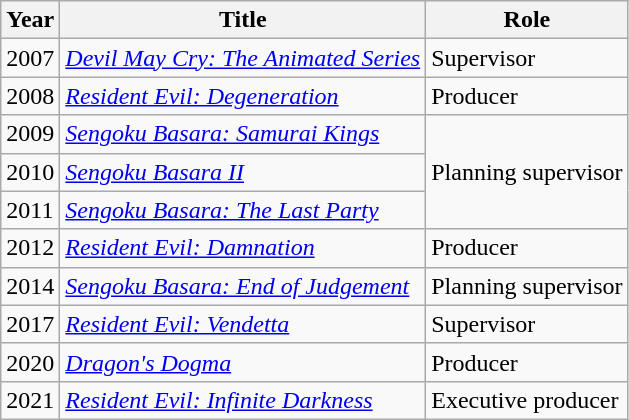<table class="wikitable sortable">
<tr>
<th>Year</th>
<th>Title</th>
<th>Role</th>
</tr>
<tr>
<td>2007</td>
<td><em><a href='#'>Devil May Cry: The Animated Series</a></em></td>
<td>Supervisor</td>
</tr>
<tr>
<td>2008</td>
<td><em><a href='#'>Resident Evil: Degeneration</a></em></td>
<td>Producer</td>
</tr>
<tr>
<td>2009</td>
<td><em><a href='#'>Sengoku Basara: Samurai Kings</a></em></td>
<td rowspan="3">Planning supervisor</td>
</tr>
<tr>
<td>2010</td>
<td><em><a href='#'>Sengoku Basara II</a></em></td>
</tr>
<tr>
<td>2011</td>
<td><em><a href='#'>Sengoku Basara: The Last Party</a></em></td>
</tr>
<tr>
<td>2012</td>
<td><em><a href='#'>Resident Evil: Damnation</a></em></td>
<td>Producer</td>
</tr>
<tr>
<td>2014</td>
<td><em><a href='#'>Sengoku Basara: End of Judgement</a></em></td>
<td>Planning supervisor</td>
</tr>
<tr>
<td>2017</td>
<td><em><a href='#'>Resident Evil: Vendetta</a></em></td>
<td>Supervisor</td>
</tr>
<tr>
<td>2020</td>
<td><em><a href='#'>Dragon's Dogma</a></em></td>
<td>Producer</td>
</tr>
<tr>
<td>2021</td>
<td><em><a href='#'>Resident Evil: Infinite Darkness</a></em></td>
<td>Executive producer</td>
</tr>
</table>
